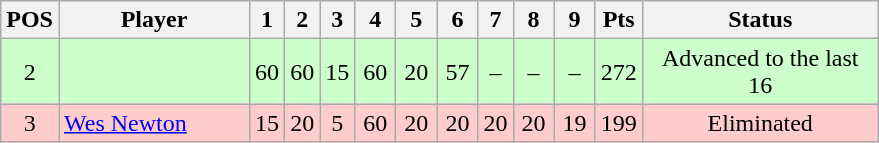<table class="wikitable" style="text-align:center; margin: 1em auto 1em auto, align:left">
<tr>
<th width=20>POS</th>
<th width=120>Player</th>
<th width=3>1</th>
<th width=3>2</th>
<th width=3>3</th>
<th width=20>4</th>
<th width=20>5</th>
<th width=20>6</th>
<th width=3>7</th>
<th width=20>8</th>
<th width=20>9</th>
<th width=20>Pts</th>
<th width=150>Status</th>
</tr>
<tr style="background:#CCFFCC;">
<td>2</td>
<td style="text-align:left;"></td>
<td>60</td>
<td>60</td>
<td>15</td>
<td>60</td>
<td>20</td>
<td>57</td>
<td>–</td>
<td>–</td>
<td>–</td>
<td>272</td>
<td>Advanced to the last 16</td>
</tr>
<tr style="background:#FFCCCC;">
<td>3</td>
<td style="text-align:left;"> <a href='#'>Wes Newton</a></td>
<td>15</td>
<td>20</td>
<td>5</td>
<td>60</td>
<td>20</td>
<td>20</td>
<td>20</td>
<td>20</td>
<td>19</td>
<td>199</td>
<td>Eliminated</td>
</tr>
</table>
